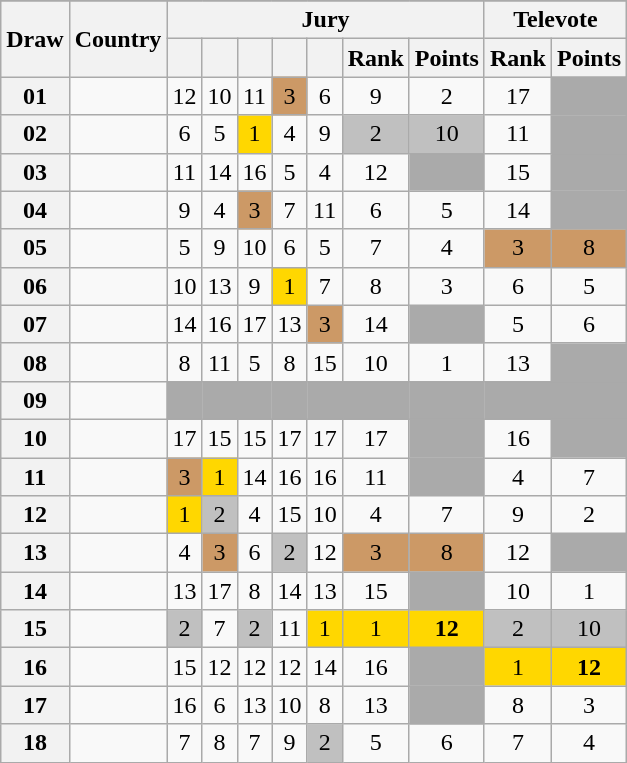<table class="sortable wikitable collapsible plainrowheaders" style="text-align:center;">
<tr>
</tr>
<tr>
<th scope="col" rowspan="2">Draw</th>
<th scope="col" rowspan="2">Country</th>
<th scope="col" colspan="7">Jury</th>
<th scope="col" colspan="2">Televote</th>
</tr>
<tr>
<th scope="col"><small></small></th>
<th scope="col"><small></small></th>
<th scope="col"><small></small></th>
<th scope="col"><small></small></th>
<th scope="col"><small></small></th>
<th scope="col">Rank</th>
<th scope="col">Points</th>
<th scope="col">Rank</th>
<th scope="col">Points</th>
</tr>
<tr>
<th scope="row" style="text-align:center;">01</th>
<td style="text-align:left;"></td>
<td>12</td>
<td>10</td>
<td>11</td>
<td style="background:#CC9966;">3</td>
<td>6</td>
<td>9</td>
<td>2</td>
<td>17</td>
<td style="background:#AAAAAA;"></td>
</tr>
<tr>
<th scope="row" style="text-align:center;">02</th>
<td style="text-align:left;"></td>
<td>6</td>
<td>5</td>
<td style="background:gold;">1</td>
<td>4</td>
<td>9</td>
<td style="background:silver;">2</td>
<td style="background:silver;">10</td>
<td>11</td>
<td style="background:#AAAAAA;"></td>
</tr>
<tr>
<th scope="row" style="text-align:center;">03</th>
<td style="text-align:left;"></td>
<td>11</td>
<td>14</td>
<td>16</td>
<td>5</td>
<td>4</td>
<td>12</td>
<td style="background:#AAAAAA;"></td>
<td>15</td>
<td style="background:#AAAAAA;"></td>
</tr>
<tr>
<th scope="row" style="text-align:center;">04</th>
<td style="text-align:left;"></td>
<td>9</td>
<td>4</td>
<td style="background:#CC9966;">3</td>
<td>7</td>
<td>11</td>
<td>6</td>
<td>5</td>
<td>14</td>
<td style="background:#AAAAAA;"></td>
</tr>
<tr>
<th scope="row" style="text-align:center;">05</th>
<td style="text-align:left;"></td>
<td>5</td>
<td>9</td>
<td>10</td>
<td>6</td>
<td>5</td>
<td>7</td>
<td>4</td>
<td style="background:#CC9966;">3</td>
<td style="background:#CC9966;">8</td>
</tr>
<tr>
<th scope="row" style="text-align:center;">06</th>
<td style="text-align:left;"></td>
<td>10</td>
<td>13</td>
<td>9</td>
<td style="background:gold;">1</td>
<td>7</td>
<td>8</td>
<td>3</td>
<td>6</td>
<td>5</td>
</tr>
<tr>
<th scope="row" style="text-align:center;">07</th>
<td style="text-align:left;"></td>
<td>14</td>
<td>16</td>
<td>17</td>
<td>13</td>
<td style="background:#CC9966;">3</td>
<td>14</td>
<td style="background:#AAAAAA;"></td>
<td>5</td>
<td>6</td>
</tr>
<tr>
<th scope="row" style="text-align:center;">08</th>
<td style="text-align:left;"></td>
<td>8</td>
<td>11</td>
<td>5</td>
<td>8</td>
<td>15</td>
<td>10</td>
<td>1</td>
<td>13</td>
<td style="background:#AAAAAA;"></td>
</tr>
<tr class="sortbottom">
<th scope="row" style="text-align:center;">09</th>
<td style="text-align:left;"></td>
<td style="background:#AAAAAA;"></td>
<td style="background:#AAAAAA;"></td>
<td style="background:#AAAAAA;"></td>
<td style="background:#AAAAAA;"></td>
<td style="background:#AAAAAA;"></td>
<td style="background:#AAAAAA;"></td>
<td style="background:#AAAAAA;"></td>
<td style="background:#AAAAAA;"></td>
<td style="background:#AAAAAA;"></td>
</tr>
<tr>
<th scope="row" style="text-align:center;">10</th>
<td style="text-align:left;"></td>
<td>17</td>
<td>15</td>
<td>15</td>
<td>17</td>
<td>17</td>
<td>17</td>
<td style="background:#AAAAAA;"></td>
<td>16</td>
<td style="background:#AAAAAA;"></td>
</tr>
<tr>
<th scope="row" style="text-align:center;">11</th>
<td style="text-align:left;"></td>
<td style="background:#CC9966;">3</td>
<td style="background:gold;">1</td>
<td>14</td>
<td>16</td>
<td>16</td>
<td>11</td>
<td style="background:#AAAAAA;"></td>
<td>4</td>
<td>7</td>
</tr>
<tr>
<th scope="row" style="text-align:center;">12</th>
<td style="text-align:left;"></td>
<td style="background:gold;">1</td>
<td style="background:silver;">2</td>
<td>4</td>
<td>15</td>
<td>10</td>
<td>4</td>
<td>7</td>
<td>9</td>
<td>2</td>
</tr>
<tr>
<th scope="row" style="text-align:center;">13</th>
<td style="text-align:left;"></td>
<td>4</td>
<td style="background:#CC9966;">3</td>
<td>6</td>
<td style="background:silver;">2</td>
<td>12</td>
<td style="background:#CC9966;">3</td>
<td style="background:#CC9966;">8</td>
<td>12</td>
<td style="background:#AAAAAA;"></td>
</tr>
<tr>
<th scope="row" style="text-align:center;">14</th>
<td style="text-align:left;"></td>
<td>13</td>
<td>17</td>
<td>8</td>
<td>14</td>
<td>13</td>
<td>15</td>
<td style="background:#AAAAAA;"></td>
<td>10</td>
<td>1</td>
</tr>
<tr>
<th scope="row" style="text-align:center;">15</th>
<td style="text-align:left;"></td>
<td style="background:silver;">2</td>
<td>7</td>
<td style="background:silver;">2</td>
<td>11</td>
<td style="background:gold;">1</td>
<td style="background:gold;">1</td>
<td style="background:gold;"><strong>12</strong></td>
<td style="background:silver;">2</td>
<td style="background:silver;">10</td>
</tr>
<tr>
<th scope="row" style="text-align:center;">16</th>
<td style="text-align:left;"></td>
<td>15</td>
<td>12</td>
<td>12</td>
<td>12</td>
<td>14</td>
<td>16</td>
<td style="background:#AAAAAA;"></td>
<td style="background:gold;">1</td>
<td style="background:gold;"><strong>12</strong></td>
</tr>
<tr>
<th scope="row" style="text-align:center;">17</th>
<td style="text-align:left;"></td>
<td>16</td>
<td>6</td>
<td>13</td>
<td>10</td>
<td>8</td>
<td>13</td>
<td style="background:#AAAAAA;"></td>
<td>8</td>
<td>3</td>
</tr>
<tr>
<th scope="row" style="text-align:center;">18</th>
<td style="text-align:left;"></td>
<td>7</td>
<td>8</td>
<td>7</td>
<td>9</td>
<td style="background:silver;">2</td>
<td>5</td>
<td>6</td>
<td>7</td>
<td>4</td>
</tr>
</table>
